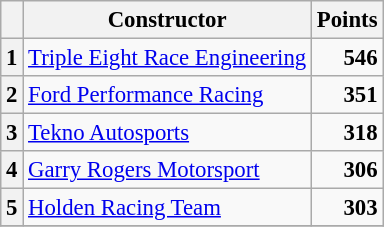<table class="wikitable" style="font-size: 95%;">
<tr>
<th></th>
<th>Constructor</th>
<th>Points</th>
</tr>
<tr>
<th>1</th>
<td><a href='#'>Triple Eight Race Engineering</a></td>
<td align="right"><strong>546</strong></td>
</tr>
<tr>
<th>2</th>
<td><a href='#'>Ford Performance Racing</a></td>
<td align="right"><strong>351</strong></td>
</tr>
<tr>
<th>3</th>
<td><a href='#'>Tekno Autosports</a></td>
<td align="right"><strong>318</strong></td>
</tr>
<tr>
<th>4</th>
<td><a href='#'>Garry Rogers Motorsport</a></td>
<td align="right"><strong>306</strong></td>
</tr>
<tr>
<th>5</th>
<td><a href='#'>Holden Racing Team</a></td>
<td align="right"><strong>303</strong></td>
</tr>
<tr>
</tr>
</table>
